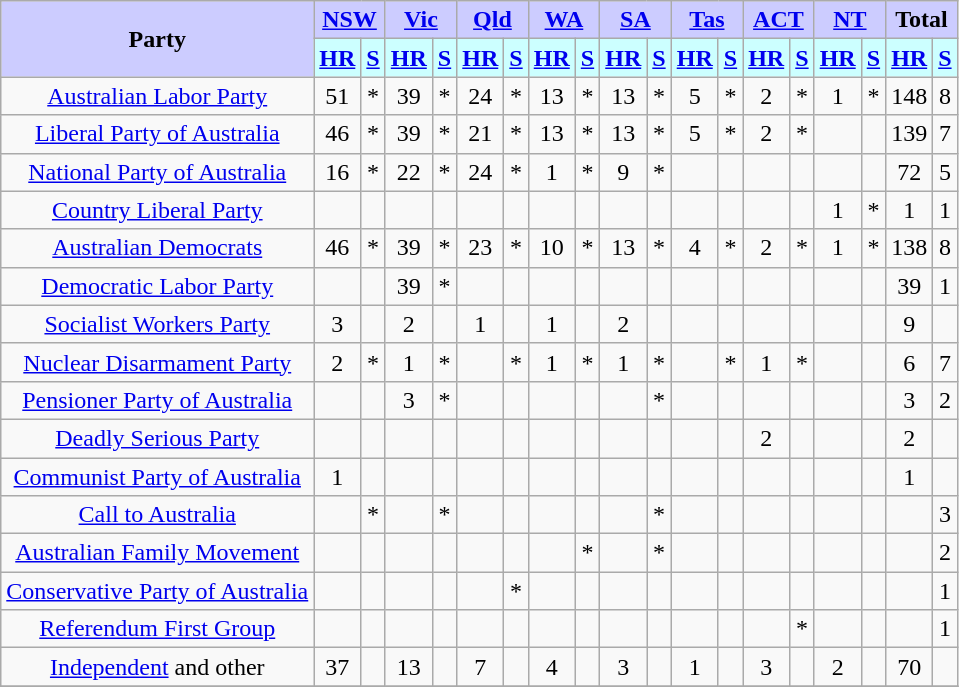<table class="wikitable" style="text-align:center">
<tr>
<th rowspan="2" style="background:#ccf;">Party</th>
<th colspan="2" style="background:#ccf;"><a href='#'>NSW</a></th>
<th colspan="2" style="background:#ccf;"><a href='#'>Vic</a></th>
<th colspan="2" style="background:#ccf;"><a href='#'>Qld</a></th>
<th colspan="2" style="background:#ccf;"><a href='#'>WA</a></th>
<th colspan="2" style="background:#ccf;"><a href='#'>SA</a></th>
<th colspan="2" style="background:#ccf;"><a href='#'>Tas</a></th>
<th colspan="2" style="background:#ccf;"><a href='#'>ACT</a></th>
<th colspan="2" style="background:#ccf;"><a href='#'>NT</a></th>
<th colspan="2" style="background:#ccf;">Total</th>
</tr>
<tr>
<th style="background:#ccffff;"><a href='#'>HR</a></th>
<th style="background:#ccffff;"><a href='#'>S</a></th>
<th style="background:#ccffff;"><a href='#'>HR</a></th>
<th style="background:#ccffff;"><a href='#'>S</a></th>
<th style="background:#ccffff;"><a href='#'>HR</a></th>
<th style="background:#ccffff;"><a href='#'>S</a></th>
<th style="background:#ccffff;"><a href='#'>HR</a></th>
<th style="background:#ccffff;"><a href='#'>S</a></th>
<th style="background:#ccffff;"><a href='#'>HR</a></th>
<th style="background:#ccffff;"><a href='#'>S</a></th>
<th style="background:#ccffff;"><a href='#'>HR</a></th>
<th style="background:#ccffff;"><a href='#'>S</a></th>
<th style="background:#ccffff;"><a href='#'>HR</a></th>
<th style="background:#ccffff;"><a href='#'>S</a></th>
<th style="background:#ccffff;"><a href='#'>HR</a></th>
<th style="background:#ccffff;"><a href='#'>S</a></th>
<th style="background:#ccffff;"><a href='#'>HR</a></th>
<th style="background:#ccffff;"><a href='#'>S</a></th>
</tr>
<tr>
<td style="font-size:100%;"><a href='#'>Australian Labor Party</a></td>
<td>51</td>
<td>*</td>
<td>39</td>
<td>*</td>
<td>24</td>
<td>*</td>
<td>13</td>
<td>*</td>
<td>13</td>
<td>*</td>
<td>5</td>
<td>*</td>
<td>2</td>
<td>*</td>
<td>1</td>
<td>*</td>
<td>148</td>
<td>8</td>
</tr>
<tr>
<td style="font-size:100%;"><a href='#'>Liberal Party of Australia</a></td>
<td>46</td>
<td>*</td>
<td>39</td>
<td>*</td>
<td>21</td>
<td>*</td>
<td>13</td>
<td>*</td>
<td>13</td>
<td>*</td>
<td>5</td>
<td>*</td>
<td>2</td>
<td>*</td>
<td></td>
<td></td>
<td>139</td>
<td>7</td>
</tr>
<tr>
<td style="font-size:100%;"><a href='#'>National Party of Australia</a></td>
<td>16</td>
<td>*</td>
<td>22</td>
<td>*</td>
<td>24</td>
<td>*</td>
<td>1</td>
<td>*</td>
<td>9</td>
<td>*</td>
<td></td>
<td></td>
<td></td>
<td></td>
<td></td>
<td></td>
<td>72</td>
<td>5</td>
</tr>
<tr>
<td style="font-size:100%;"><a href='#'>Country Liberal Party</a></td>
<td></td>
<td></td>
<td></td>
<td></td>
<td></td>
<td></td>
<td></td>
<td></td>
<td></td>
<td></td>
<td></td>
<td></td>
<td></td>
<td></td>
<td>1</td>
<td>*</td>
<td>1</td>
<td>1</td>
</tr>
<tr>
<td style="font-size:100%;"><a href='#'>Australian Democrats</a></td>
<td>46</td>
<td>*</td>
<td>39</td>
<td>*</td>
<td>23</td>
<td>*</td>
<td>10</td>
<td>*</td>
<td>13</td>
<td>*</td>
<td>4</td>
<td>*</td>
<td>2</td>
<td>*</td>
<td>1</td>
<td>*</td>
<td>138</td>
<td>8</td>
</tr>
<tr>
<td style="font-size:100%;"><a href='#'>Democratic Labor Party</a></td>
<td></td>
<td></td>
<td>39</td>
<td>*</td>
<td></td>
<td></td>
<td></td>
<td></td>
<td></td>
<td></td>
<td></td>
<td></td>
<td></td>
<td></td>
<td></td>
<td></td>
<td>39</td>
<td>1</td>
</tr>
<tr>
<td style="font-size:100%;"><a href='#'>Socialist Workers Party</a></td>
<td>3</td>
<td></td>
<td>2</td>
<td></td>
<td>1</td>
<td></td>
<td>1</td>
<td></td>
<td>2</td>
<td></td>
<td></td>
<td></td>
<td></td>
<td></td>
<td></td>
<td></td>
<td>9</td>
<td></td>
</tr>
<tr>
<td style="font-size:100%;"><a href='#'>Nuclear Disarmament Party</a></td>
<td>2</td>
<td>*</td>
<td>1</td>
<td>*</td>
<td></td>
<td>*</td>
<td>1</td>
<td>*</td>
<td>1</td>
<td>*</td>
<td></td>
<td>*</td>
<td>1</td>
<td>*</td>
<td></td>
<td></td>
<td>6</td>
<td>7</td>
</tr>
<tr>
<td style="font-size:100%;"><a href='#'>Pensioner Party of Australia</a></td>
<td></td>
<td></td>
<td>3</td>
<td>*</td>
<td></td>
<td></td>
<td></td>
<td></td>
<td></td>
<td>*</td>
<td></td>
<td></td>
<td></td>
<td></td>
<td></td>
<td></td>
<td>3</td>
<td>2</td>
</tr>
<tr>
<td style="font-size:100%;"><a href='#'>Deadly Serious Party</a></td>
<td></td>
<td></td>
<td></td>
<td></td>
<td></td>
<td></td>
<td></td>
<td></td>
<td></td>
<td></td>
<td></td>
<td></td>
<td>2</td>
<td></td>
<td></td>
<td></td>
<td>2</td>
<td></td>
</tr>
<tr>
<td style="font-size:100%;"><a href='#'>Communist Party of Australia</a></td>
<td>1</td>
<td></td>
<td></td>
<td></td>
<td></td>
<td></td>
<td></td>
<td></td>
<td></td>
<td></td>
<td></td>
<td></td>
<td></td>
<td></td>
<td></td>
<td></td>
<td>1</td>
<td></td>
</tr>
<tr>
<td style="font-size:100%;"><a href='#'>Call to Australia</a></td>
<td></td>
<td>*</td>
<td></td>
<td>*</td>
<td></td>
<td></td>
<td></td>
<td></td>
<td></td>
<td>*</td>
<td></td>
<td></td>
<td></td>
<td></td>
<td></td>
<td></td>
<td></td>
<td>3</td>
</tr>
<tr>
<td style="font-size:100%;"><a href='#'>Australian Family Movement</a></td>
<td></td>
<td></td>
<td></td>
<td></td>
<td></td>
<td></td>
<td></td>
<td>*</td>
<td></td>
<td>*</td>
<td></td>
<td></td>
<td></td>
<td></td>
<td></td>
<td></td>
<td></td>
<td>2</td>
</tr>
<tr>
<td style="font-size:100%;"><a href='#'>Conservative Party of Australia</a></td>
<td></td>
<td></td>
<td></td>
<td></td>
<td></td>
<td>*</td>
<td></td>
<td></td>
<td></td>
<td></td>
<td></td>
<td></td>
<td></td>
<td></td>
<td></td>
<td></td>
<td></td>
<td>1</td>
</tr>
<tr>
<td style="font-size:100%;"><a href='#'>Referendum First Group</a></td>
<td></td>
<td></td>
<td></td>
<td></td>
<td></td>
<td></td>
<td></td>
<td></td>
<td></td>
<td></td>
<td></td>
<td></td>
<td></td>
<td>*</td>
<td></td>
<td></td>
<td></td>
<td>1</td>
</tr>
<tr>
<td style="font-size:100%;"><a href='#'>Independent</a> and other</td>
<td>37</td>
<td></td>
<td>13</td>
<td></td>
<td>7</td>
<td></td>
<td>4</td>
<td></td>
<td>3</td>
<td></td>
<td>1</td>
<td></td>
<td>3</td>
<td></td>
<td>2</td>
<td></td>
<td>70</td>
<td></td>
</tr>
<tr>
</tr>
</table>
